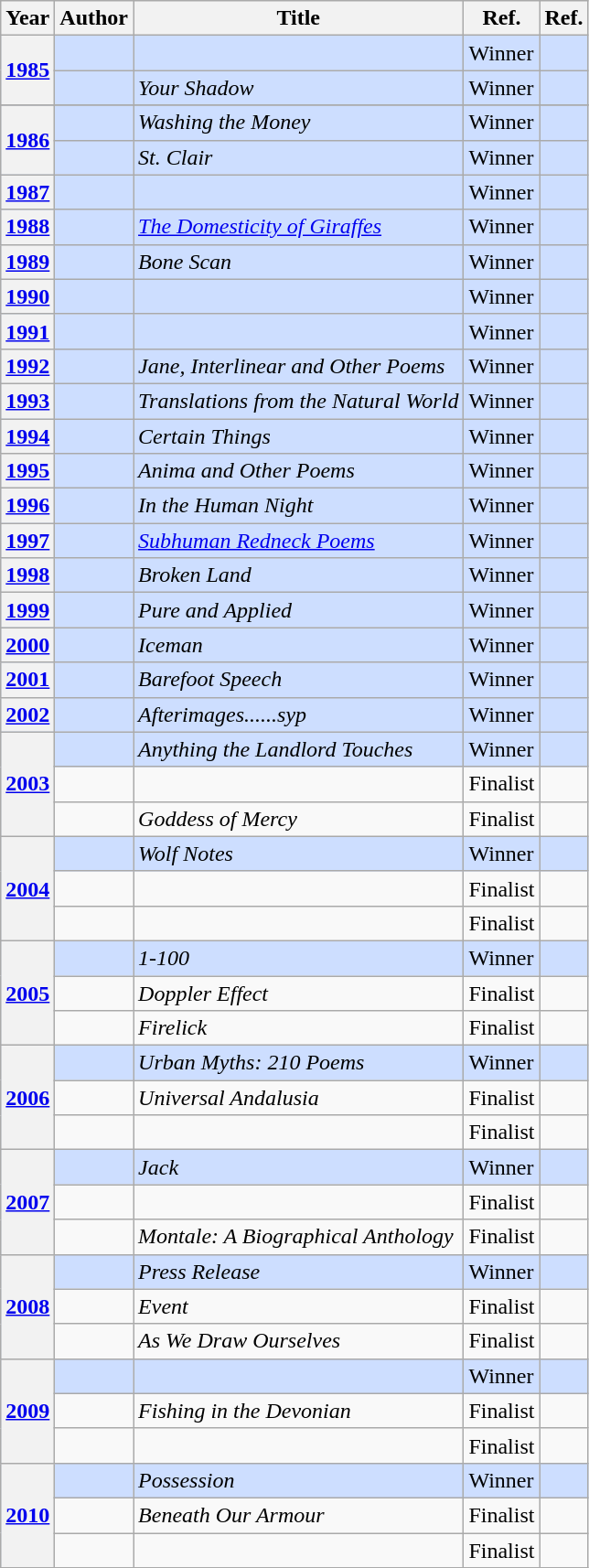<table class="wikitable sortable mw-collapsible">
<tr>
<th>Year</th>
<th>Author</th>
<th>Title</th>
<th>Ref.</th>
<th>Ref.</th>
</tr>
<tr style=background:#cddeff>
<th rowspan="2"><a href='#'>1985</a></th>
<td></td>
<td><em></em></td>
<td>Winner</td>
<td></td>
</tr>
<tr style=background:#cddeff>
<td></td>
<td><em>Your Shadow</em></td>
<td>Winner</td>
<td></td>
</tr>
<tr>
</tr>
<tr style=background:#cddeff>
<th rowspan="2"><a href='#'>1986</a></th>
<td></td>
<td><em>Washing the Money</em></td>
<td>Winner</td>
<td></td>
</tr>
<tr style=background:#cddeff>
<td></td>
<td><em>St. Clair</em></td>
<td>Winner</td>
<td></td>
</tr>
<tr style=background:#cddeff>
<th><a href='#'>1987</a></th>
<td></td>
<td><em></em></td>
<td>Winner</td>
<td></td>
</tr>
<tr style=background:#cddeff>
<th><a href='#'>1988</a></th>
<td></td>
<td><em><a href='#'>The Domesticity of Giraffes</a></em></td>
<td>Winner</td>
<td></td>
</tr>
<tr style=background:#cddeff>
<th><a href='#'>1989</a></th>
<td></td>
<td><em>Bone Scan</em></td>
<td>Winner</td>
<td></td>
</tr>
<tr style=background:#cddeff>
<th><a href='#'>1990</a></th>
<td></td>
<td><em></em></td>
<td>Winner</td>
<td></td>
</tr>
<tr style=background:#cddeff>
<th><a href='#'>1991</a></th>
<td></td>
<td><em></em></td>
<td>Winner</td>
<td></td>
</tr>
<tr style=background:#cddeff>
<th><a href='#'>1992</a></th>
<td></td>
<td><em>Jane, Interlinear and Other Poems</em></td>
<td>Winner</td>
<td></td>
</tr>
<tr style=background:#cddeff>
<th><a href='#'>1993</a></th>
<td></td>
<td><em>Translations from the Natural World</em></td>
<td>Winner</td>
<td></td>
</tr>
<tr style=background:#cddeff>
<th><a href='#'>1994</a></th>
<td></td>
<td><em>Certain Things</em></td>
<td>Winner</td>
<td></td>
</tr>
<tr style=background:#cddeff>
<th><a href='#'>1995</a></th>
<td></td>
<td><em>Anima and Other Poems</em></td>
<td>Winner</td>
<td></td>
</tr>
<tr style=background:#cddeff>
<th><a href='#'>1996</a></th>
<td></td>
<td><em>In the Human Night</em></td>
<td>Winner</td>
<td></td>
</tr>
<tr style=background:#cddeff>
<th><a href='#'>1997</a></th>
<td></td>
<td><em><a href='#'>Subhuman Redneck Poems</a></em></td>
<td>Winner</td>
<td></td>
</tr>
<tr style=background:#cddeff>
<th><a href='#'>1998</a></th>
<td></td>
<td><em>Broken Land</em></td>
<td>Winner</td>
<td></td>
</tr>
<tr style=background:#cddeff>
<th><a href='#'>1999</a></th>
<td></td>
<td><em>Pure and Applied</em></td>
<td>Winner</td>
<td></td>
</tr>
<tr style=background:#cddeff>
<th><a href='#'>2000</a></th>
<td></td>
<td><em>Iceman</em></td>
<td>Winner</td>
<td></td>
</tr>
<tr style=background:#cddeff>
<th><a href='#'>2001</a></th>
<td></td>
<td><em>Barefoot Speech</em></td>
<td>Winner</td>
<td></td>
</tr>
<tr style=background:#cddeff>
<th><a href='#'>2002</a></th>
<td></td>
<td><em>Afterimages......syp</em></td>
<td>Winner</td>
<td></td>
</tr>
<tr style=background:#cddeff>
<th rowspan="3"><a href='#'>2003</a></th>
<td></td>
<td><em>Anything the Landlord Touches</em></td>
<td>Winner</td>
<td></td>
</tr>
<tr>
<td></td>
<td><em></em></td>
<td>Finalist</td>
<td></td>
</tr>
<tr>
<td></td>
<td><em>Goddess of Mercy</em></td>
<td>Finalist</td>
<td></td>
</tr>
<tr style=background:#cddeff>
<th rowspan="3"><a href='#'>2004</a></th>
<td></td>
<td><em>Wolf Notes</em></td>
<td>Winner</td>
<td></td>
</tr>
<tr>
<td></td>
<td><em></em></td>
<td>Finalist</td>
<td></td>
</tr>
<tr>
<td></td>
<td><em></em></td>
<td>Finalist</td>
<td></td>
</tr>
<tr style=background:#cddeff>
<th rowspan="3"><a href='#'>2005</a></th>
<td></td>
<td><em><More Or Less Than>1-100</em></td>
<td>Winner</td>
<td></td>
</tr>
<tr>
<td></td>
<td><em>Doppler Effect</em></td>
<td>Finalist</td>
<td></td>
</tr>
<tr>
<td></td>
<td><em>Firelick</em></td>
<td>Finalist</td>
<td></td>
</tr>
<tr style=background:#cddeff>
<th rowspan="3"><a href='#'>2006</a></th>
<td></td>
<td><em>Urban Myths: 210 Poems</em></td>
<td>Winner</td>
<td></td>
</tr>
<tr>
<td></td>
<td><em>Universal Andalusia</em></td>
<td>Finalist</td>
<td></td>
</tr>
<tr>
<td></td>
<td><em></em></td>
<td>Finalist</td>
<td></td>
</tr>
<tr style=background:#cddeff>
<th rowspan="3"><a href='#'>2007</a></th>
<td></td>
<td><em>Jack</em></td>
<td>Winner</td>
<td></td>
</tr>
<tr>
<td></td>
<td><em></em></td>
<td>Finalist</td>
<td></td>
</tr>
<tr>
<td></td>
<td><em>Montale: A Biographical Anthology</em></td>
<td>Finalist</td>
<td></td>
</tr>
<tr style=background:#cddeff>
<th rowspan="3"><a href='#'>2008</a></th>
<td></td>
<td><em>Press Release</em></td>
<td>Winner</td>
<td></td>
</tr>
<tr>
<td></td>
<td><em>Event</em></td>
<td>Finalist</td>
<td></td>
</tr>
<tr>
<td></td>
<td><em>As We Draw Ourselves</em></td>
<td>Finalist</td>
<td></td>
</tr>
<tr style=background:#cddeff>
<th rowspan="3"><a href='#'>2009</a></th>
<td></td>
<td><em></em></td>
<td>Winner</td>
<td></td>
</tr>
<tr>
<td></td>
<td><em>Fishing in the Devonian</em></td>
<td>Finalist</td>
<td></td>
</tr>
<tr>
<td></td>
<td><em></em></td>
<td>Finalist</td>
<td></td>
</tr>
<tr style=background:#cddeff>
<th rowspan="3"><a href='#'>2010</a></th>
<td></td>
<td><em>Possession</em></td>
<td>Winner</td>
<td></td>
</tr>
<tr>
<td></td>
<td><em>Beneath Our Armour</em></td>
<td>Finalist</td>
<td></td>
</tr>
<tr>
<td></td>
<td><em></em></td>
<td>Finalist</td>
<td></td>
</tr>
</table>
